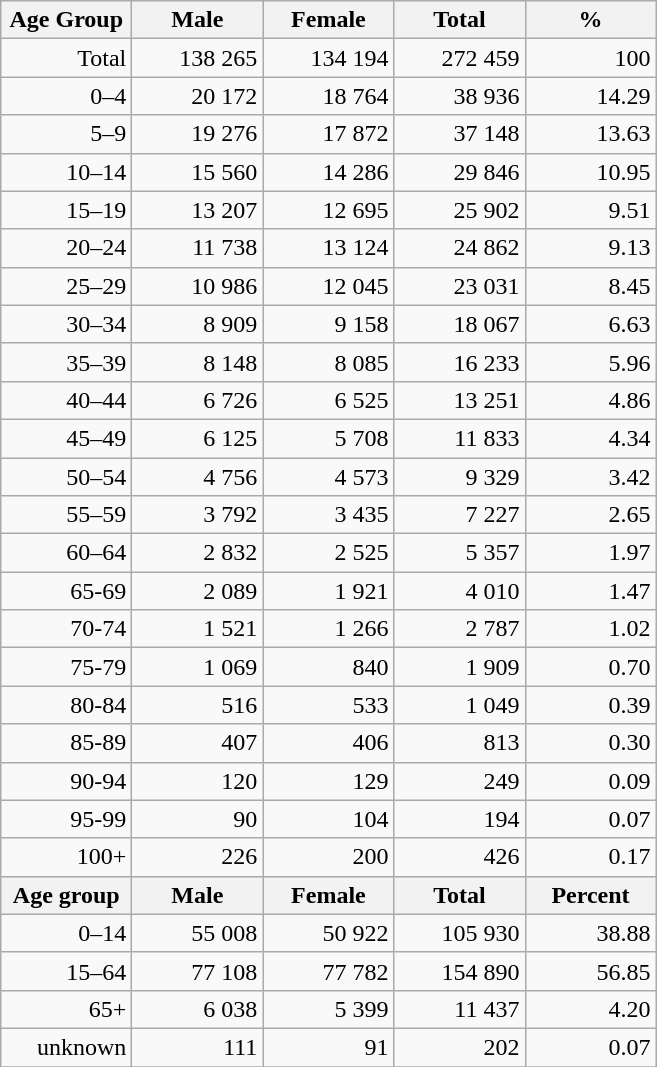<table class="wikitable">
<tr>
<th width="80pt">Age Group</th>
<th width="80pt">Male</th>
<th width="80pt">Female</th>
<th width="80pt">Total</th>
<th width="80pt">%</th>
</tr>
<tr>
<td align="right">Total</td>
<td align="right">138 265</td>
<td align="right">134 194</td>
<td align="right">272 459</td>
<td align="right">100</td>
</tr>
<tr>
<td align="right">0–4</td>
<td align="right">20 172</td>
<td align="right">18 764</td>
<td align="right">38 936</td>
<td align="right">14.29</td>
</tr>
<tr>
<td align="right">5–9</td>
<td align="right">19 276</td>
<td align="right">17 872</td>
<td align="right">37 148</td>
<td align="right">13.63</td>
</tr>
<tr>
<td align="right">10–14</td>
<td align="right">15 560</td>
<td align="right">14 286</td>
<td align="right">29 846</td>
<td align="right">10.95</td>
</tr>
<tr>
<td align="right">15–19</td>
<td align="right">13 207</td>
<td align="right">12 695</td>
<td align="right">25 902</td>
<td align="right">9.51</td>
</tr>
<tr>
<td align="right">20–24</td>
<td align="right">11 738</td>
<td align="right">13 124</td>
<td align="right">24 862</td>
<td align="right">9.13</td>
</tr>
<tr>
<td align="right">25–29</td>
<td align="right">10 986</td>
<td align="right">12 045</td>
<td align="right">23 031</td>
<td align="right">8.45</td>
</tr>
<tr>
<td align="right">30–34</td>
<td align="right">8 909</td>
<td align="right">9 158</td>
<td align="right">18 067</td>
<td align="right">6.63</td>
</tr>
<tr>
<td align="right">35–39</td>
<td align="right">8 148</td>
<td align="right">8 085</td>
<td align="right">16 233</td>
<td align="right">5.96</td>
</tr>
<tr>
<td align="right">40–44</td>
<td align="right">6 726</td>
<td align="right">6 525</td>
<td align="right">13 251</td>
<td align="right">4.86</td>
</tr>
<tr>
<td align="right">45–49</td>
<td align="right">6 125</td>
<td align="right">5 708</td>
<td align="right">11 833</td>
<td align="right">4.34</td>
</tr>
<tr>
<td align="right">50–54</td>
<td align="right">4 756</td>
<td align="right">4 573</td>
<td align="right">9 329</td>
<td align="right">3.42</td>
</tr>
<tr>
<td align="right">55–59</td>
<td align="right">3 792</td>
<td align="right">3 435</td>
<td align="right">7 227</td>
<td align="right">2.65</td>
</tr>
<tr>
<td align="right">60–64</td>
<td align="right">2 832</td>
<td align="right">2 525</td>
<td align="right">5 357</td>
<td align="right">1.97</td>
</tr>
<tr>
<td align="right">65-69</td>
<td align="right">2 089</td>
<td align="right">1 921</td>
<td align="right">4 010</td>
<td align="right">1.47</td>
</tr>
<tr>
<td align="right">70-74</td>
<td align="right">1 521</td>
<td align="right">1 266</td>
<td align="right">2 787</td>
<td align="right">1.02</td>
</tr>
<tr>
<td align="right">75-79</td>
<td align="right">1 069</td>
<td align="right">840</td>
<td align="right">1 909</td>
<td align="right">0.70</td>
</tr>
<tr>
<td align="right">80-84</td>
<td align="right">516</td>
<td align="right">533</td>
<td align="right">1 049</td>
<td align="right">0.39</td>
</tr>
<tr>
<td align="right">85-89</td>
<td align="right">407</td>
<td align="right">406</td>
<td align="right">813</td>
<td align="right">0.30</td>
</tr>
<tr>
<td align="right">90-94</td>
<td align="right">120</td>
<td align="right">129</td>
<td align="right">249</td>
<td align="right">0.09</td>
</tr>
<tr>
<td align="right">95-99</td>
<td align="right">90</td>
<td align="right">104</td>
<td align="right">194</td>
<td align="right">0.07</td>
</tr>
<tr>
<td align="right">100+</td>
<td align="right">226</td>
<td align="right">200</td>
<td align="right">426</td>
<td align="right">0.17</td>
</tr>
<tr>
<th width="50">Age group</th>
<th width="80pt">Male</th>
<th width="80">Female</th>
<th width="80">Total</th>
<th width="50">Percent</th>
</tr>
<tr>
<td align="right">0–14</td>
<td align="right">55 008</td>
<td align="right">50 922</td>
<td align="right">105 930</td>
<td align="right">38.88</td>
</tr>
<tr>
<td align="right">15–64</td>
<td align="right">77 108</td>
<td align="right">77 782</td>
<td align="right">154 890</td>
<td align="right">56.85</td>
</tr>
<tr>
<td align="right">65+</td>
<td align="right">6 038</td>
<td align="right">5 399</td>
<td align="right">11 437</td>
<td align="right">4.20</td>
</tr>
<tr>
<td align="right">unknown</td>
<td align="right">111</td>
<td align="right">91</td>
<td align="right">202</td>
<td align="right">0.07</td>
</tr>
<tr>
</tr>
</table>
